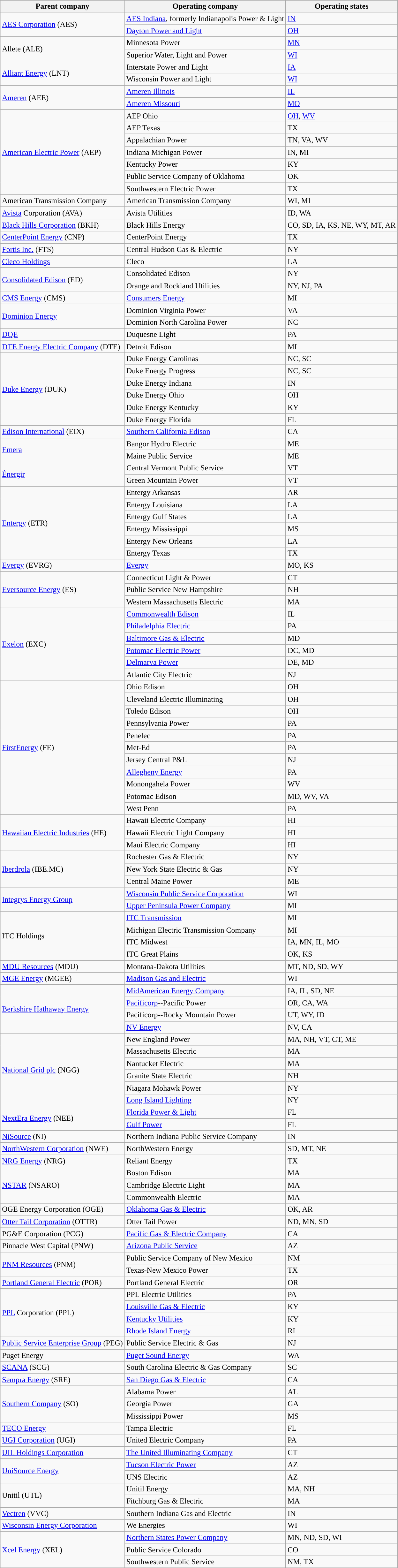<table class="wikitable sortable" style="text-align: left;">
<tr>
</tr>
<tr>
<th>Parent company</th>
<th>Operating company</th>
<th>Operating states</th>
</tr>
<tr>
<td rowspan='2'><a href='#'>AES Corporation</a> (AES)</td>
<td><a href='#'>AES Indiana</a>, formerly Indianapolis Power & Light</td>
<td><a href='#'>IN</a></td>
</tr>
<tr>
<td><a href='#'>Dayton Power and Light</a></td>
<td><a href='#'>OH</a></td>
</tr>
<tr>
<td rowspan='2'>Allete (ALE)</td>
<td>Minnesota Power</td>
<td><a href='#'>MN</a></td>
</tr>
<tr>
<td>Superior Water, Light and Power</td>
<td><a href='#'>WI</a></td>
</tr>
<tr>
<td rowspan='2'><a href='#'>Alliant Energy</a> (LNT)</td>
<td>Interstate Power and Light</td>
<td><a href='#'>IA</a></td>
</tr>
<tr>
<td>Wisconsin Power and Light</td>
<td><a href='#'>WI</a></td>
</tr>
<tr>
<td rowspan='2'><a href='#'>Ameren</a> (AEE)</td>
<td><a href='#'>Ameren Illinois</a></td>
<td><a href='#'>IL</a></td>
</tr>
<tr>
<td><a href='#'>Ameren Missouri</a></td>
<td><a href='#'>MO</a></td>
</tr>
<tr>
<td rowspan='7'><a href='#'>American Electric Power</a> (AEP)</td>
<td>AEP Ohio</td>
<td><a href='#'>OH</a>, <a href='#'>WV</a></td>
</tr>
<tr>
<td>AEP Texas</td>
<td>TX</td>
</tr>
<tr>
<td>Appalachian Power</td>
<td>TN, VA, WV</td>
</tr>
<tr>
<td>Indiana Michigan Power</td>
<td>IN, MI</td>
</tr>
<tr>
<td>Kentucky Power</td>
<td>KY</td>
</tr>
<tr>
<td>Public Service Company of Oklahoma</td>
<td>OK</td>
</tr>
<tr>
<td>Southwestern Electric Power</td>
<td>TX</td>
</tr>
<tr>
<td>American Transmission Company</td>
<td>American Transmission Company</td>
<td>WI, MI</td>
</tr>
<tr>
<td><a href='#'>Avista</a> Corporation (AVA)</td>
<td>Avista Utilities</td>
<td>ID, WA</td>
</tr>
<tr>
<td><a href='#'>Black Hills Corporation</a> (BKH)</td>
<td>Black Hills Energy</td>
<td>CO, SD, IA, KS, NE, WY, MT, AR</td>
</tr>
<tr>
<td><a href='#'>CenterPoint Energy</a> (CNP)</td>
<td>CenterPoint Energy</td>
<td>TX</td>
</tr>
<tr>
<td><a href='#'>Fortis Inc.</a> (FTS)</td>
<td>Central Hudson Gas & Electric</td>
<td>NY</td>
</tr>
<tr>
<td><a href='#'>Cleco Holdings</a></td>
<td>Cleco</td>
<td>LA</td>
</tr>
<tr>
<td rowspan='2'><a href='#'>Consolidated Edison</a> (ED)</td>
<td>Consolidated Edison</td>
<td>NY</td>
</tr>
<tr>
<td>Orange and Rockland Utilities</td>
<td>NY, NJ, PA</td>
</tr>
<tr>
<td><a href='#'>CMS Energy</a> (CMS)</td>
<td><a href='#'>Consumers Energy</a></td>
<td>MI</td>
</tr>
<tr>
<td rowspan='2'><a href='#'>Dominion Energy</a></td>
<td>Dominion Virginia Power</td>
<td>VA</td>
</tr>
<tr>
<td>Dominion North Carolina Power</td>
<td>NC</td>
</tr>
<tr>
<td><a href='#'>DQE</a></td>
<td>Duquesne Light</td>
<td>PA</td>
</tr>
<tr>
<td><a href='#'>DTE Energy Electric Company</a> (DTE)</td>
<td>Detroit Edison</td>
<td>MI</td>
</tr>
<tr>
<td rowspan='6'><a href='#'>Duke Energy</a> (DUK)</td>
<td>Duke Energy Carolinas</td>
<td>NC, SC</td>
</tr>
<tr>
<td>Duke Energy Progress</td>
<td>NC, SC</td>
</tr>
<tr>
<td>Duke Energy Indiana</td>
<td>IN</td>
</tr>
<tr>
<td>Duke Energy Ohio</td>
<td>OH</td>
</tr>
<tr>
<td>Duke Energy Kentucky</td>
<td>KY</td>
</tr>
<tr>
<td>Duke Energy Florida</td>
<td>FL</td>
</tr>
<tr>
<td><a href='#'>Edison International</a> (EIX)</td>
<td><a href='#'>Southern California Edison</a></td>
<td>CA</td>
</tr>
<tr>
<td rowspan='2'><a href='#'>Emera</a></td>
<td>Bangor Hydro Electric</td>
<td>ME</td>
</tr>
<tr>
<td>Maine Public Service</td>
<td>ME</td>
</tr>
<tr>
<td rowspan='2'><a href='#'>Énergir</a></td>
<td>Central Vermont Public Service</td>
<td>VT</td>
</tr>
<tr>
<td>Green Mountain Power</td>
<td>VT</td>
</tr>
<tr>
<td rowspan='6'><a href='#'>Entergy</a> (ETR)</td>
<td>Entergy Arkansas</td>
<td>AR</td>
</tr>
<tr>
<td>Entergy Louisiana</td>
<td>LA</td>
</tr>
<tr>
<td>Entergy Gulf States</td>
<td>LA</td>
</tr>
<tr>
<td>Entergy Mississippi</td>
<td>MS</td>
</tr>
<tr>
<td>Entergy New Orleans</td>
<td>LA</td>
</tr>
<tr>
<td>Entergy Texas</td>
<td>TX</td>
</tr>
<tr>
<td><a href='#'>Evergy</a> (EVRG)</td>
<td><a href='#'>Evergy</a></td>
<td>MO, KS</td>
</tr>
<tr>
<td rowspan='3'><a href='#'>Eversource Energy</a> (ES)</td>
<td>Connecticut Light & Power</td>
<td>CT</td>
</tr>
<tr>
<td>Public Service New Hampshire</td>
<td>NH</td>
</tr>
<tr>
<td>Western Massachusetts Electric</td>
<td>MA</td>
</tr>
<tr>
<td rowspan='6'><a href='#'>Exelon</a> (EXC)</td>
<td><a href='#'>Commonwealth Edison</a></td>
<td>IL</td>
</tr>
<tr>
<td><a href='#'>Philadelphia Electric</a></td>
<td>PA</td>
</tr>
<tr>
<td><a href='#'>Baltimore Gas & Electric</a></td>
<td>MD</td>
</tr>
<tr>
<td><a href='#'>Potomac Electric Power</a></td>
<td>DC, MD</td>
</tr>
<tr>
<td><a href='#'>Delmarva Power</a></td>
<td>DE, MD</td>
</tr>
<tr>
<td>Atlantic City Electric</td>
<td>NJ</td>
</tr>
<tr>
<td rowspan='11'><a href='#'>FirstEnergy</a> (FE)</td>
<td>Ohio Edison</td>
<td>OH</td>
</tr>
<tr>
<td>Cleveland Electric Illuminating</td>
<td>OH</td>
</tr>
<tr>
<td>Toledo Edison</td>
<td>OH</td>
</tr>
<tr>
<td>Pennsylvania Power</td>
<td>PA</td>
</tr>
<tr>
<td>Penelec</td>
<td>PA</td>
</tr>
<tr>
<td>Met-Ed</td>
<td>PA</td>
</tr>
<tr>
<td>Jersey Central P&L</td>
<td>NJ</td>
</tr>
<tr>
<td><a href='#'>Allegheny Energy</a></td>
<td>PA</td>
</tr>
<tr>
<td>Monongahela Power</td>
<td>WV</td>
</tr>
<tr>
<td>Potomac Edison</td>
<td>MD, WV, VA</td>
</tr>
<tr>
<td>West Penn</td>
<td>PA</td>
</tr>
<tr>
<td rowspan='3'><a href='#'>Hawaiian Electric Industries</a> (HE)</td>
<td>Hawaii Electric Company</td>
<td>HI</td>
</tr>
<tr>
<td>Hawaii Electric Light Company</td>
<td>HI</td>
</tr>
<tr>
<td>Maui Electric Company</td>
<td>HI</td>
</tr>
<tr>
<td rowspan='3'><a href='#'>Iberdrola</a> (IBE.MC)</td>
<td>Rochester Gas & Electric</td>
<td>NY</td>
</tr>
<tr>
<td>New York State Electric & Gas</td>
<td>NY</td>
</tr>
<tr>
<td>Central Maine Power</td>
<td>ME</td>
</tr>
<tr>
<td rowspan='2'><a href='#'>Integrys Energy Group</a></td>
<td><a href='#'>Wisconsin Public Service Corporation</a></td>
<td>WI</td>
</tr>
<tr>
<td><a href='#'>Upper Peninsula Power Company</a></td>
<td>MI</td>
</tr>
<tr>
<td rowspan='4'>ITC Holdings</td>
<td><a href='#'>ITC Transmission</a></td>
<td>MI</td>
</tr>
<tr>
<td>Michigan Electric Transmission Company</td>
<td>MI</td>
</tr>
<tr>
<td>ITC Midwest</td>
<td>IA, MN, IL, MO</td>
</tr>
<tr>
<td>ITC Great Plains</td>
<td>OK, KS</td>
</tr>
<tr>
<td><a href='#'>MDU Resources</a> (MDU)</td>
<td>Montana-Dakota Utilities</td>
<td>MT, ND, SD, WY</td>
</tr>
<tr>
<td><a href='#'>MGE Energy</a> (MGEE)</td>
<td><a href='#'>Madison Gas and Electric</a></td>
<td>WI</td>
</tr>
<tr>
<td rowspan='4'><a href='#'>Berkshire Hathaway Energy</a></td>
<td><a href='#'>MidAmerican Energy Company</a></td>
<td>IA, IL, SD, NE</td>
</tr>
<tr>
<td><a href='#'>Pacificorp</a>--Pacific Power</td>
<td>OR, CA, WA</td>
</tr>
<tr>
<td>Pacificorp--Rocky Mountain Power</td>
<td>UT, WY, ID</td>
</tr>
<tr>
<td><a href='#'>NV Energy</a></td>
<td>NV, CA</td>
</tr>
<tr>
<td rowspan='6'><a href='#'>National Grid plc</a> (NGG)</td>
<td>New England Power</td>
<td>MA, NH, VT, CT, ME</td>
</tr>
<tr>
<td>Massachusetts Electric</td>
<td>MA</td>
</tr>
<tr>
<td>Nantucket Electric</td>
<td>MA</td>
</tr>
<tr>
<td>Granite State Electric</td>
<td>NH</td>
</tr>
<tr>
<td>Niagara Mohawk Power</td>
<td>NY</td>
</tr>
<tr>
<td><a href='#'>Long Island Lighting</a></td>
<td>NY</td>
</tr>
<tr>
<td rowspan= '2'><a href='#'>NextEra Energy</a> (NEE)</td>
<td><a href='#'>Florida Power & Light</a></td>
<td>FL</td>
</tr>
<tr>
<td><a href='#'>Gulf Power</a></td>
<td>FL</td>
</tr>
<tr>
<td><a href='#'>NiSource</a> (NI)</td>
<td>Northern Indiana Public Service Company</td>
<td>IN</td>
</tr>
<tr>
<td><a href='#'>NorthWestern Corporation</a> (NWE)</td>
<td>NorthWestern Energy</td>
<td>SD, MT, NE</td>
</tr>
<tr>
<td><a href='#'>NRG Energy</a> (NRG)</td>
<td>Reliant Energy</td>
<td>TX</td>
</tr>
<tr>
<td rowspan='3'><a href='#'>NSTAR</a> (NSARO)</td>
<td>Boston Edison</td>
<td>MA</td>
</tr>
<tr>
<td>Cambridge Electric Light</td>
<td>MA</td>
</tr>
<tr>
<td>Commonwealth Electric</td>
<td>MA</td>
</tr>
<tr>
<td>OGE Energy Corporation (OGE)</td>
<td><a href='#'>Oklahoma Gas & Electric</a></td>
<td>OK, AR</td>
</tr>
<tr>
<td><a href='#'>Otter Tail Corporation</a> (OTTR)</td>
<td>Otter Tail Power</td>
<td>ND, MN, SD</td>
</tr>
<tr>
<td>PG&E Corporation (PCG)</td>
<td><a href='#'>Pacific Gas & Electric Company</a></td>
<td>CA</td>
</tr>
<tr>
<td>Pinnacle West Capital (PNW)</td>
<td><a href='#'>Arizona Public Service</a></td>
<td>AZ</td>
</tr>
<tr>
<td rowspan='2'><a href='#'>PNM Resources</a> (PNM)</td>
<td>Public Service Company of New Mexico</td>
<td>NM</td>
</tr>
<tr>
<td>Texas-New Mexico Power</td>
<td>TX</td>
</tr>
<tr>
<td><a href='#'>Portland General Electric</a> (POR)</td>
<td>Portland General Electric</td>
<td>OR</td>
</tr>
<tr>
<td rowspan='4’'><a href='#'>PPL</a> Corporation (PPL)</td>
<td>PPL Electric Utilities</td>
<td>PA</td>
</tr>
<tr>
<td><a href='#'>Louisville Gas & Electric</a></td>
<td>KY</td>
</tr>
<tr>
<td><a href='#'>Kentucky Utilities</a></td>
<td>KY</td>
</tr>
<tr>
<td><a href='#'>Rhode Island Energy</a></td>
<td>RI</td>
</tr>
<tr>
<td><a href='#'>Public Service Enterprise Group</a> (PEG)</td>
<td>Public Service Electric & Gas</td>
<td>NJ</td>
</tr>
<tr>
<td>Puget Energy</td>
<td><a href='#'>Puget Sound Energy</a></td>
<td>WA</td>
</tr>
<tr>
<td><a href='#'>SCANA</a> (SCG)</td>
<td>South Carolina Electric & Gas Company</td>
<td>SC</td>
</tr>
<tr>
<td><a href='#'>Sempra Energy</a> (SRE)</td>
<td><a href='#'>San Diego Gas & Electric</a></td>
<td>CA</td>
</tr>
<tr>
<td rowspan='3'><a href='#'>Southern Company</a> (SO)</td>
<td>Alabama Power</td>
<td>AL</td>
</tr>
<tr>
<td>Georgia Power</td>
<td>GA</td>
</tr>
<tr>
<td>Mississippi Power</td>
<td>MS</td>
</tr>
<tr>
<td><a href='#'>TECO Energy</a></td>
<td>Tampa Electric</td>
<td>FL</td>
</tr>
<tr>
<td><a href='#'>UGI Corporation</a> (UGI)</td>
<td>United Electric Company</td>
<td>PA</td>
</tr>
<tr>
<td><a href='#'>UIL Holdings Corporation</a></td>
<td><a href='#'>The United Illuminating Company</a></td>
<td>CT</td>
</tr>
<tr>
<td rowspan='2'><a href='#'>UniSource Energy</a></td>
<td><a href='#'>Tucson Electric Power</a></td>
<td>AZ</td>
</tr>
<tr>
<td>UNS Electric</td>
<td>AZ</td>
</tr>
<tr>
<td rowspan='2'>Unitil (UTL)</td>
<td>Unitil Energy</td>
<td>MA, NH</td>
</tr>
<tr>
<td>Fitchburg Gas & Electric</td>
<td>MA</td>
</tr>
<tr>
<td><a href='#'>Vectren</a> (VVC)</td>
<td>Southern Indiana Gas and Electric</td>
<td>IN</td>
</tr>
<tr>
<td><a href='#'>Wisconsin Energy Corporation</a></td>
<td>We Energies</td>
<td>WI</td>
</tr>
<tr>
<td rowspan='3'><a href='#'>Xcel Energy</a> (XEL)</td>
<td><a href='#'>Northern States Power Company</a></td>
<td>MN, ND, SD, WI</td>
</tr>
<tr>
<td>Public Service Colorado</td>
<td>CO</td>
</tr>
<tr>
<td>Southwestern Public Service</td>
<td>NM, TX</td>
</tr>
</table>
